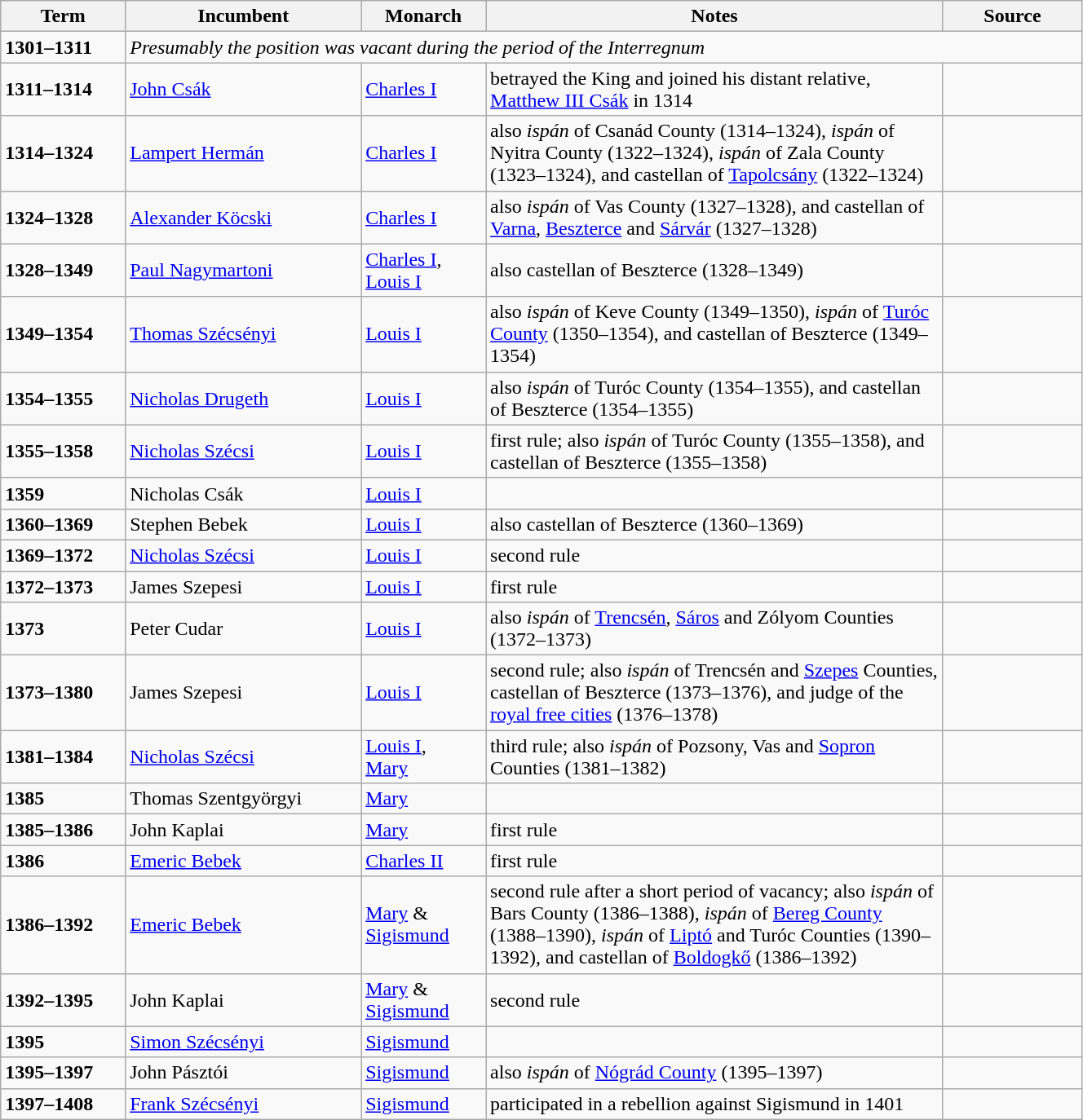<table class="wikitable" style="width: 70%">
<tr>
<th scope="col" width="9%">Term</th>
<th scope="col" width="17%">Incumbent</th>
<th scope="col" width="9%">Monarch</th>
<th scope="col" width="33%">Notes</th>
<th scope="col" width="10%">Source</th>
</tr>
<tr>
<td><strong>1301–1311</strong></td>
<td colspan="4"><em>Presumably the position was vacant during the period of the Interregnum</em></td>
</tr>
<tr>
<td><strong>1311–1314</strong></td>
<td><a href='#'>John Csák</a></td>
<td><a href='#'>Charles I</a></td>
<td>betrayed the King and joined his distant relative, <a href='#'>Matthew III Csák</a> in 1314</td>
<td></td>
</tr>
<tr>
<td><strong>1314–1324</strong></td>
<td><a href='#'>Lampert Hermán</a></td>
<td><a href='#'>Charles I</a></td>
<td>also <em>ispán</em> of Csanád County (1314–1324), <em>ispán</em> of Nyitra County (1322–1324), <em>ispán</em> of Zala County (1323–1324), and castellan of <a href='#'>Tapolcsány</a> (1322–1324)</td>
<td></td>
</tr>
<tr>
<td><strong>1324–1328</strong></td>
<td><a href='#'>Alexander Köcski</a></td>
<td><a href='#'>Charles I</a></td>
<td>also <em>ispán</em> of Vas County (1327–1328), and castellan of <a href='#'>Varna</a>, <a href='#'>Beszterce</a> and <a href='#'>Sárvár</a> (1327–1328)</td>
<td></td>
</tr>
<tr>
<td><strong>1328–1349</strong></td>
<td><a href='#'>Paul Nagymartoni</a></td>
<td><a href='#'>Charles I</a>,<br><a href='#'>Louis I</a></td>
<td>also castellan of Beszterce (1328–1349)</td>
<td></td>
</tr>
<tr>
<td><strong>1349–1354</strong></td>
<td><a href='#'>Thomas Szécsényi</a></td>
<td><a href='#'>Louis I</a></td>
<td>also <em>ispán</em> of Keve County (1349–1350), <em>ispán</em> of <a href='#'>Turóc County</a> (1350–1354), and castellan of Beszterce (1349–1354)</td>
<td></td>
</tr>
<tr>
<td><strong>1354–1355</strong></td>
<td><a href='#'>Nicholas Drugeth</a></td>
<td><a href='#'>Louis I</a></td>
<td>also <em>ispán</em> of Turóc County (1354–1355), and castellan of Beszterce (1354–1355)</td>
<td></td>
</tr>
<tr>
<td><strong>1355–1358</strong></td>
<td><a href='#'>Nicholas Szécsi</a></td>
<td><a href='#'>Louis I</a></td>
<td>first rule; also <em>ispán</em> of Turóc County (1355–1358), and castellan of Beszterce (1355–1358)</td>
<td></td>
</tr>
<tr>
<td><strong>1359</strong></td>
<td>Nicholas Csák</td>
<td><a href='#'>Louis I</a></td>
<td></td>
<td></td>
</tr>
<tr>
<td><strong>1360–1369</strong></td>
<td>Stephen Bebek</td>
<td><a href='#'>Louis I</a></td>
<td>also castellan of Beszterce (1360–1369)</td>
<td></td>
</tr>
<tr>
<td><strong>1369–1372</strong></td>
<td><a href='#'>Nicholas Szécsi</a></td>
<td><a href='#'>Louis I</a></td>
<td>second rule</td>
<td></td>
</tr>
<tr>
<td><strong>1372–1373</strong></td>
<td>James Szepesi</td>
<td><a href='#'>Louis I</a></td>
<td>first rule</td>
<td></td>
</tr>
<tr>
<td><strong>1373</strong></td>
<td>Peter Cudar</td>
<td><a href='#'>Louis I</a></td>
<td>also <em>ispán</em> of <a href='#'>Trencsén</a>, <a href='#'>Sáros</a> and Zólyom Counties (1372–1373)</td>
<td></td>
</tr>
<tr>
<td><strong>1373–1380</strong></td>
<td>James Szepesi</td>
<td><a href='#'>Louis I</a></td>
<td>second rule; also <em>ispán</em> of Trencsén and <a href='#'>Szepes</a> Counties, castellan of Beszterce (1373–1376), and judge of the <a href='#'>royal free cities</a> (1376–1378)</td>
<td></td>
</tr>
<tr>
<td><strong>1381–1384</strong></td>
<td><a href='#'>Nicholas Szécsi</a></td>
<td><a href='#'>Louis I</a>,<br><a href='#'>Mary</a></td>
<td>third rule; also <em>ispán</em> of Pozsony, Vas and <a href='#'>Sopron</a> Counties (1381–1382)</td>
<td></td>
</tr>
<tr>
<td><strong>1385</strong></td>
<td>Thomas Szentgyörgyi</td>
<td><a href='#'>Mary</a></td>
<td></td>
<td></td>
</tr>
<tr>
<td><strong>1385–1386</strong></td>
<td>John Kaplai</td>
<td><a href='#'>Mary</a></td>
<td>first rule</td>
<td></td>
</tr>
<tr>
<td><strong>1386</strong></td>
<td><a href='#'>Emeric Bebek</a></td>
<td><a href='#'>Charles II</a></td>
<td>first rule</td>
<td></td>
</tr>
<tr>
<td><strong>1386–1392</strong></td>
<td><a href='#'>Emeric Bebek</a></td>
<td><a href='#'>Mary</a> & <a href='#'>Sigismund</a></td>
<td>second rule after a short period of vacancy; also <em>ispán</em> of Bars County (1386–1388), <em>ispán</em> of <a href='#'>Bereg County</a> (1388–1390), <em>ispán</em> of <a href='#'>Liptó</a> and Turóc Counties (1390–1392), and castellan of <a href='#'>Boldogkő</a> (1386–1392)</td>
<td></td>
</tr>
<tr>
<td><strong>1392–1395</strong></td>
<td>John Kaplai</td>
<td><a href='#'>Mary</a> & <a href='#'>Sigismund</a></td>
<td>second rule</td>
<td></td>
</tr>
<tr>
<td><strong>1395</strong></td>
<td><a href='#'>Simon Szécsényi</a></td>
<td><a href='#'>Sigismund</a></td>
<td></td>
<td></td>
</tr>
<tr>
<td><strong>1395–1397</strong></td>
<td>John Pásztói</td>
<td><a href='#'>Sigismund</a></td>
<td>also <em>ispán</em> of <a href='#'>Nógrád County</a> (1395–1397)</td>
<td></td>
</tr>
<tr>
<td><strong>1397–1408</strong></td>
<td><a href='#'>Frank Szécsényi</a></td>
<td><a href='#'>Sigismund</a></td>
<td>participated in a rebellion against Sigismund in 1401</td>
<td></td>
</tr>
</table>
